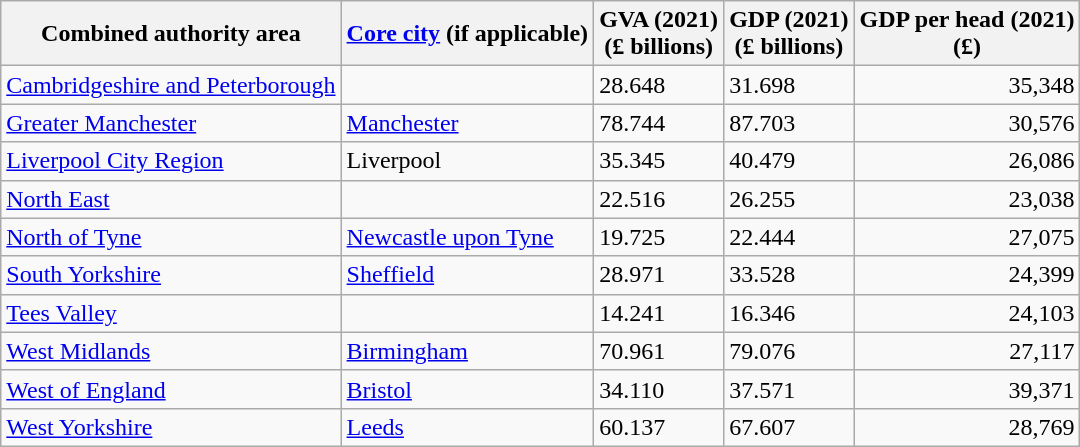<table class="wikitable sortable">
<tr>
<th>Combined authority area</th>
<th><a href='#'>Core city</a> (if applicable)</th>
<th>GVA (2021)<br>(£ billions)</th>
<th>GDP (2021)<br>(£ billions)</th>
<th>GDP per head (2021)<br>(£)</th>
</tr>
<tr>
<td><a href='#'>Cambridgeshire and Peterborough</a></td>
<td></td>
<td>28.648</td>
<td>31.698</td>
<td align="right">35,348</td>
</tr>
<tr>
<td><a href='#'>Greater Manchester</a></td>
<td><a href='#'>Manchester</a></td>
<td>78.744</td>
<td>87.703</td>
<td align="right">30,576</td>
</tr>
<tr>
<td><a href='#'>Liverpool City Region</a></td>
<td>Liverpool</td>
<td>35.345</td>
<td>40.479</td>
<td align="right">26,086</td>
</tr>
<tr>
<td><a href='#'>North East</a></td>
<td></td>
<td>22.516</td>
<td>26.255</td>
<td align="right">23,038</td>
</tr>
<tr>
<td><a href='#'>North of Tyne</a></td>
<td><a href='#'>Newcastle upon Tyne</a></td>
<td>19.725</td>
<td>22.444</td>
<td align="right">27,075</td>
</tr>
<tr>
<td><a href='#'>South Yorkshire</a></td>
<td><a href='#'>Sheffield</a></td>
<td>28.971</td>
<td>33.528</td>
<td align="right">24,399</td>
</tr>
<tr>
<td><a href='#'>Tees Valley</a></td>
<td></td>
<td>14.241</td>
<td>16.346</td>
<td align="right">24,103</td>
</tr>
<tr>
<td><a href='#'>West Midlands</a></td>
<td><a href='#'>Birmingham</a></td>
<td>70.961</td>
<td>79.076</td>
<td align="right">27,117</td>
</tr>
<tr>
<td><a href='#'>West of England</a></td>
<td><a href='#'>Bristol</a></td>
<td>34.110</td>
<td>37.571</td>
<td align="right">39,371</td>
</tr>
<tr>
<td><a href='#'>West Yorkshire</a></td>
<td><a href='#'>Leeds</a></td>
<td>60.137</td>
<td>67.607</td>
<td align="right">28,769</td>
</tr>
</table>
